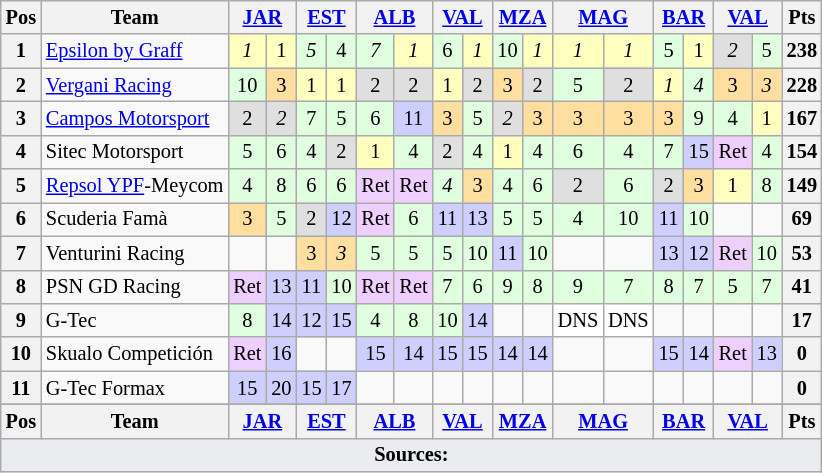<table class="wikitable" style="font-size: 85%; text-align:center">
<tr valign="top">
<th valign="middle">Pos</th>
<th valign="middle">Team</th>
<th colspan=2><a href='#'>JAR</a><br></th>
<th colspan=2><a href='#'>EST</a><br></th>
<th colspan=2><a href='#'>ALB</a><br></th>
<th colspan=2><a href='#'>VAL</a><br></th>
<th colspan=2><a href='#'>MZA</a><br></th>
<th colspan=2><a href='#'>MAG</a><br></th>
<th colspan=2><a href='#'>BAR</a><br></th>
<th colspan=2><a href='#'>VAL</a><br></th>
<th valign="middle">Pts</th>
</tr>
<tr>
<th>1</th>
<td align=left> <a href='#'>Epsilon by Graff</a></td>
<td bgcolor="#FFFFBF"><em>1</em></td>
<td bgcolor="#FFFFBF">1</td>
<td bgcolor="#DFFFDF"><em>5</em></td>
<td bgcolor="#DFFFDF">4</td>
<td bgcolor="#DFFFDF"><em>7</em></td>
<td bgcolor="#FFFFBF"><em>1</em></td>
<td bgcolor="#DFFFDF">6</td>
<td bgcolor="#FFFFBF"><em>1</em></td>
<td bgcolor="#DFFFDF">10</td>
<td bgcolor="#FFFFBF"><em>1</em></td>
<td bgcolor="#FFFFBF"><em>1</em></td>
<td bgcolor="#FFFFBF"><em>1</em></td>
<td bgcolor="#DFFFDF">5</td>
<td bgcolor="#FFFFBF">1</td>
<td bgcolor="#DFDFDF"><em>2</em></td>
<td bgcolor="#DFFFDF">5</td>
<th>238</th>
</tr>
<tr>
<th>2</th>
<td align=left> <a href='#'>Vergani Racing</a></td>
<td bgcolor="#DFFFDF">10</td>
<td bgcolor="#FFDF9F">3</td>
<td bgcolor="#FFFFBF">1</td>
<td bgcolor="#FFFFBF">1</td>
<td bgcolor="#DFDFDF">2</td>
<td bgcolor="#DFDFDF">2</td>
<td bgcolor="#FFFFBF">1</td>
<td bgcolor="#DFDFDF">2</td>
<td bgcolor="#FFDF9F">3</td>
<td bgcolor="#DFDFDF">2</td>
<td bgcolor="#DFFFDF">5</td>
<td bgcolor="#DFDFDF">2</td>
<td bgcolor="#FFFFBF"><em>1</em></td>
<td bgcolor="#DFFFDF"><em>4</em></td>
<td bgcolor="#FFDF9F">3</td>
<td bgcolor="#FFDF9F"><em>3</em></td>
<th>228</th>
</tr>
<tr>
<th>3</th>
<td align=left> <a href='#'>Campos Motorsport</a></td>
<td bgcolor="#DFDFDF">2</td>
<td bgcolor="#DFDFDF"><em>2</em></td>
<td bgcolor="#DFFFDF">7</td>
<td bgcolor="#DFFFDF">5</td>
<td bgcolor="#DFFFDF">6</td>
<td bgcolor="#cfcfff">11</td>
<td bgcolor="#FFDF9F">3</td>
<td bgcolor="#DFFFDF">5</td>
<td bgcolor="#DFDFDF"><em>2</em></td>
<td bgcolor="#FFDF9F">3</td>
<td bgcolor="#FFDF9F">3</td>
<td bgcolor="#FFDF9F">3</td>
<td bgcolor="#FFDF9F">3</td>
<td bgcolor="#DFFFDF">9</td>
<td bgcolor="#DFFFDF">4</td>
<td bgcolor="#FFFFBF">1</td>
<th>167</th>
</tr>
<tr>
<th>4</th>
<td align=left> Sitec Motorsport</td>
<td bgcolor="#DFFFDF">5</td>
<td bgcolor="#DFFFDF">6</td>
<td bgcolor="#DFFFDF">4</td>
<td bgcolor="#DFDFDF">2</td>
<td bgcolor="#FFFFBF">1</td>
<td bgcolor="#DFFFDF">4</td>
<td bgcolor="#DFDFDF">2</td>
<td bgcolor="#DFFFDF">4</td>
<td bgcolor="#FFFFBF">1</td>
<td bgcolor="#DFFFDF">4</td>
<td bgcolor="#DFFFDF">6</td>
<td bgcolor="#DFFFDF">4</td>
<td bgcolor="#DFFFDF">7</td>
<td bgcolor="#cfcfff">15</td>
<td bgcolor="#EFCFFF">Ret</td>
<td bgcolor="#DFFFDF">4</td>
<th>154</th>
</tr>
<tr>
<th>5</th>
<td align=left> <a href='#'>Repsol YPF</a>-Meycom</td>
<td bgcolor="#DFFFDF">4</td>
<td bgcolor="#DFFFDF">8</td>
<td bgcolor="#DFFFDF">6</td>
<td bgcolor="#DFFFDF">6</td>
<td bgcolor="#EFCFFF">Ret</td>
<td bgcolor="#EFCFFF">Ret</td>
<td bgcolor="#DFFFDF"><em>4</em></td>
<td bgcolor="#FFDF9F">3</td>
<td bgcolor="#DFFFDF">4</td>
<td bgcolor="#DFFFDF">6</td>
<td bgcolor="#DFDFDF">2</td>
<td bgcolor="#DFFFDF">6</td>
<td bgcolor="#DFDFDF">2</td>
<td bgcolor="#FFDF9F">3</td>
<td bgcolor="#FFFFBF">1</td>
<td bgcolor="#DFFFDF">8</td>
<th>149</th>
</tr>
<tr>
<th>6</th>
<td align=left> Scuderia Famà</td>
<td bgcolor="#FFDF9F">3</td>
<td bgcolor="#DFFFDF">5</td>
<td bgcolor="#DFDFDF">2</td>
<td bgcolor="#cfcfff">12</td>
<td bgcolor="#EFCFFF">Ret</td>
<td bgcolor="#DFFFDF">6</td>
<td bgcolor="#cfcfff">11</td>
<td bgcolor="#cfcfff">13</td>
<td bgcolor="#DFFFDF">5</td>
<td bgcolor="#DFFFDF">5</td>
<td bgcolor="#DFFFDF">4</td>
<td bgcolor="#DFFFDF">10</td>
<td bgcolor="#cfcfff">11</td>
<td bgcolor="#DFFFDF">10</td>
<td></td>
<td></td>
<th>69</th>
</tr>
<tr>
<th>7</th>
<td align=left> Venturini Racing</td>
<td></td>
<td></td>
<td bgcolor="#FFDF9F">3</td>
<td bgcolor="#FFDF9F"><em>3</em></td>
<td bgcolor="#DFFFDF">5</td>
<td bgcolor="#DFFFDF">5</td>
<td bgcolor="#DFFFDF">5</td>
<td bgcolor="#DFFFDF">10</td>
<td bgcolor="#cfcfff">11</td>
<td bgcolor="#DFFFDF">10</td>
<td></td>
<td></td>
<td bgcolor="#cfcfff">13</td>
<td bgcolor="#cfcfff">12</td>
<td bgcolor="#EFCFFF">Ret</td>
<td bgcolor="#DFFFDF">10</td>
<th>53</th>
</tr>
<tr>
<th>8</th>
<td align=left> PSN GD Racing</td>
<td bgcolor="#EFCFFF">Ret</td>
<td bgcolor="#cfcfff">13</td>
<td bgcolor="#cfcfff">11</td>
<td bgcolor="#DFFFDF">10</td>
<td bgcolor="#EFCFFF">Ret</td>
<td bgcolor="#EFCFFF">Ret</td>
<td bgcolor="#DFFFDF">7</td>
<td bgcolor="#DFFFDF">6</td>
<td bgcolor="#DFFFDF">9</td>
<td bgcolor="#DFFFDF">8</td>
<td bgcolor="#DFFFDF">9</td>
<td bgcolor="#DFFFDF">7</td>
<td bgcolor="#DFFFDF">8</td>
<td bgcolor="#DFFFDF">7</td>
<td bgcolor="#DFFFDF">5</td>
<td bgcolor="#DFFFDF">7</td>
<th>41</th>
</tr>
<tr>
<th>9</th>
<td align=left> G-Tec</td>
<td bgcolor="#DFFFDF">8</td>
<td bgcolor="#cfcfff">14</td>
<td bgcolor="#cfcfff">12</td>
<td bgcolor="#cfcfff">15</td>
<td bgcolor="#DFFFDF">4</td>
<td bgcolor="#DFFFDF">8</td>
<td bgcolor="#DFFFDF">10</td>
<td bgcolor="#cfcfff">14</td>
<td></td>
<td></td>
<td bgcolor="#ffffff">DNS</td>
<td bgcolor="#ffffff">DNS</td>
<td></td>
<td></td>
<td></td>
<td></td>
<th>17</th>
</tr>
<tr>
<th>10</th>
<td align=left> Skualo Competición</td>
<td bgcolor="#EFCFFF">Ret</td>
<td bgcolor="#cfcfff">16</td>
<td></td>
<td></td>
<td bgcolor="#cfcfff">15</td>
<td bgcolor="#cfcfff">14</td>
<td bgcolor="#cfcfff">15</td>
<td bgcolor="#cfcfff">15</td>
<td bgcolor="#cfcfff">14</td>
<td bgcolor="#cfcfff">14</td>
<td></td>
<td></td>
<td bgcolor="#cfcfff">15</td>
<td bgcolor="#cfcfff">14</td>
<td bgcolor="#EFCFFF">Ret</td>
<td bgcolor="#cfcfff">13</td>
<th>0</th>
</tr>
<tr>
<th>11</th>
<td align=left> G-Tec Formax</td>
<td bgcolor="#cfcfff">15</td>
<td bgcolor="#cfcfff">20</td>
<td bgcolor="#cfcfff">15</td>
<td bgcolor="#cfcfff">17</td>
<td></td>
<td></td>
<td></td>
<td></td>
<td></td>
<td></td>
<td></td>
<td></td>
<td></td>
<td></td>
<td></td>
<td></td>
<th>0</th>
</tr>
<tr>
</tr>
<tr valign="top">
<th valign="middle">Pos</th>
<th valign="middle">Team</th>
<th colspan=2><a href='#'>JAR</a><br></th>
<th colspan=2><a href='#'>EST</a><br></th>
<th colspan=2><a href='#'>ALB</a><br></th>
<th colspan=2><a href='#'>VAL</a><br></th>
<th colspan=2><a href='#'>MZA</a><br></th>
<th colspan=2><a href='#'>MAG</a><br></th>
<th colspan=2><a href='#'>BAR</a><br></th>
<th colspan=2><a href='#'>VAL</a><br></th>
<th valign="middle">Pts</th>
</tr>
<tr class="sortbottom">
<td colspan="19" style="background-color:#EAECF0;text-align:center"><strong>Sources:</strong></td>
</tr>
</table>
